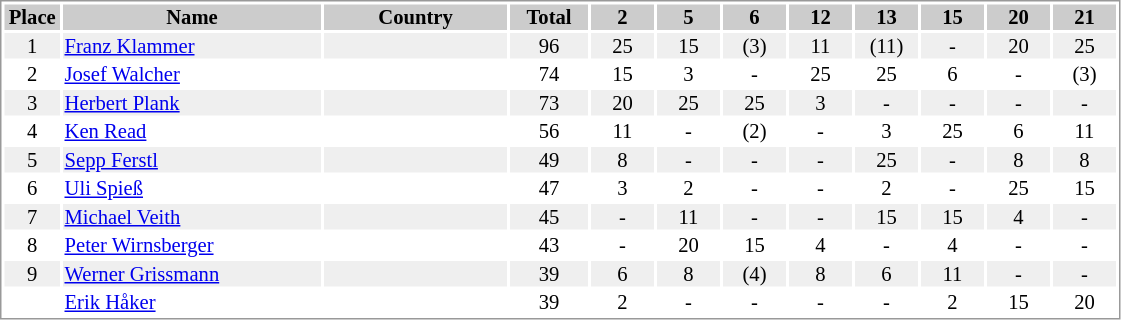<table border="0" style="border: 1px solid #999; background-color:#FFFFFF; text-align:center; font-size:86%; line-height:15px;">
<tr align="center" bgcolor="#CCCCCC">
<th width=35>Place</th>
<th width=170>Name</th>
<th width=120>Country</th>
<th width=50>Total</th>
<th width=40>2</th>
<th width=40>5</th>
<th width=40>6</th>
<th width=40>12</th>
<th width=40>13</th>
<th width=40>15</th>
<th width=40>20</th>
<th width=40>21</th>
</tr>
<tr bgcolor="#EFEFEF">
<td>1</td>
<td align="left"><a href='#'>Franz Klammer</a></td>
<td align="left"></td>
<td>96</td>
<td>25</td>
<td>15</td>
<td>(3)</td>
<td>11</td>
<td>(11)</td>
<td>-</td>
<td>20</td>
<td>25</td>
</tr>
<tr>
<td>2</td>
<td align="left"><a href='#'>Josef Walcher</a></td>
<td align="left"></td>
<td>74</td>
<td>15</td>
<td>3</td>
<td>-</td>
<td>25</td>
<td>25</td>
<td>6</td>
<td>-</td>
<td>(3)</td>
</tr>
<tr bgcolor="#EFEFEF">
<td>3</td>
<td align="left"><a href='#'>Herbert Plank</a></td>
<td align="left"></td>
<td>73</td>
<td>20</td>
<td>25</td>
<td>25</td>
<td>3</td>
<td>-</td>
<td>-</td>
<td>-</td>
<td>-</td>
</tr>
<tr>
<td>4</td>
<td align="left"><a href='#'>Ken Read</a></td>
<td align="left"></td>
<td>56</td>
<td>11</td>
<td>-</td>
<td>(2)</td>
<td>-</td>
<td>3</td>
<td>25</td>
<td>6</td>
<td>11</td>
</tr>
<tr bgcolor="#EFEFEF">
<td>5</td>
<td align="left"><a href='#'>Sepp Ferstl</a></td>
<td align="left"></td>
<td>49</td>
<td>8</td>
<td>-</td>
<td>-</td>
<td>-</td>
<td>25</td>
<td>-</td>
<td>8</td>
<td>8</td>
</tr>
<tr>
<td>6</td>
<td align="left"><a href='#'>Uli Spieß</a></td>
<td align="left"></td>
<td>47</td>
<td>3</td>
<td>2</td>
<td>-</td>
<td>-</td>
<td>2</td>
<td>-</td>
<td>25</td>
<td>15</td>
</tr>
<tr bgcolor="#EFEFEF">
<td>7</td>
<td align="left"><a href='#'>Michael Veith</a></td>
<td align="left"></td>
<td>45</td>
<td>-</td>
<td>11</td>
<td>-</td>
<td>-</td>
<td>15</td>
<td>15</td>
<td>4</td>
<td>-</td>
</tr>
<tr>
<td>8</td>
<td align="left"><a href='#'>Peter Wirnsberger</a></td>
<td align="left"></td>
<td>43</td>
<td>-</td>
<td>20</td>
<td>15</td>
<td>4</td>
<td>-</td>
<td>4</td>
<td>-</td>
<td>-</td>
</tr>
<tr bgcolor="#EFEFEF">
<td>9</td>
<td align="left"><a href='#'>Werner Grissmann</a></td>
<td align="left"></td>
<td>39</td>
<td>6</td>
<td>8</td>
<td>(4)</td>
<td>8</td>
<td>6</td>
<td>11</td>
<td>-</td>
<td>-</td>
</tr>
<tr>
<td></td>
<td align="left"><a href='#'>Erik Håker</a></td>
<td align="left"></td>
<td>39</td>
<td>2</td>
<td>-</td>
<td>-</td>
<td>-</td>
<td>-</td>
<td>2</td>
<td>15</td>
<td>20</td>
</tr>
</table>
